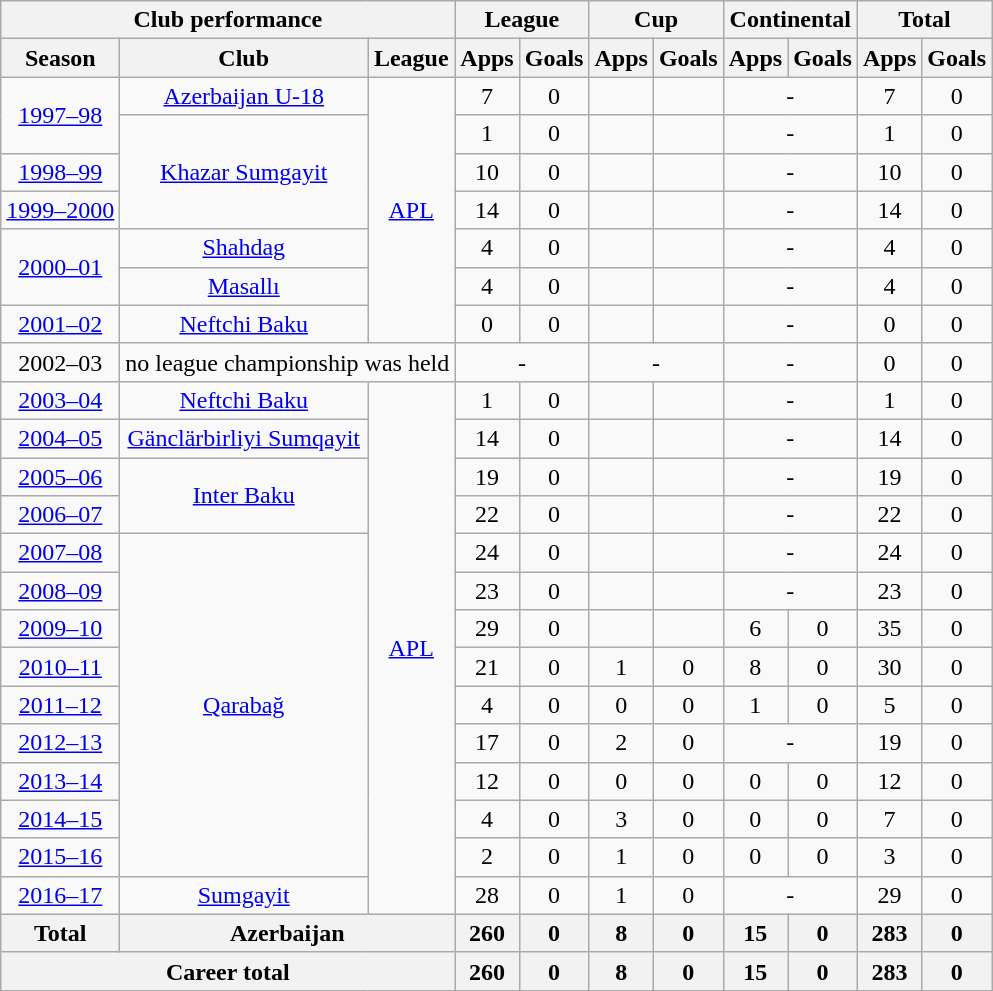<table class="wikitable" style="text-align:center">
<tr>
<th colspan=3>Club performance</th>
<th colspan=2>League</th>
<th colspan=2>Cup</th>
<th colspan=2>Continental</th>
<th colspan=2>Total</th>
</tr>
<tr>
<th>Season</th>
<th>Club</th>
<th>League</th>
<th>Apps</th>
<th>Goals</th>
<th>Apps</th>
<th>Goals</th>
<th>Apps</th>
<th>Goals</th>
<th>Apps</th>
<th>Goals</th>
</tr>
<tr>
<td rowspan="2"><a href='#'>1997–98</a></td>
<td><a href='#'>Azerbaijan U-18</a></td>
<td rowspan="7"><a href='#'>APL</a></td>
<td>7</td>
<td>0</td>
<td></td>
<td></td>
<td colspan="2">-</td>
<td>7</td>
<td>0</td>
</tr>
<tr>
<td rowspan="3"><a href='#'>Khazar Sumgayit</a></td>
<td>1</td>
<td>0</td>
<td></td>
<td></td>
<td colspan="2">-</td>
<td>1</td>
<td>0</td>
</tr>
<tr>
<td><a href='#'>1998–99</a></td>
<td>10</td>
<td>0</td>
<td></td>
<td></td>
<td colspan="2">-</td>
<td>10</td>
<td>0</td>
</tr>
<tr>
<td><a href='#'>1999–2000</a></td>
<td>14</td>
<td>0</td>
<td></td>
<td></td>
<td colspan="2">-</td>
<td>14</td>
<td>0</td>
</tr>
<tr>
<td rowspan="2"><a href='#'>2000–01</a></td>
<td><a href='#'>Shahdag</a></td>
<td>4</td>
<td>0</td>
<td></td>
<td></td>
<td colspan="2">-</td>
<td>4</td>
<td>0</td>
</tr>
<tr>
<td><a href='#'>Masallı</a></td>
<td>4</td>
<td>0</td>
<td></td>
<td></td>
<td colspan="2">-</td>
<td>4</td>
<td>0</td>
</tr>
<tr>
<td><a href='#'>2001–02</a></td>
<td><a href='#'>Neftchi Baku</a></td>
<td>0</td>
<td>0</td>
<td></td>
<td></td>
<td colspan="2">-</td>
<td>0</td>
<td>0</td>
</tr>
<tr align=center>
<td>2002–03</td>
<td colspan=2>no league championship was held</td>
<td colspan="2">-</td>
<td colspan="2">-</td>
<td colspan="2">-</td>
<td>0</td>
<td>0</td>
</tr>
<tr>
<td><a href='#'>2003–04</a></td>
<td><a href='#'>Neftchi Baku</a></td>
<td rowspan="14"><a href='#'>APL</a></td>
<td>1</td>
<td>0</td>
<td></td>
<td></td>
<td colspan="2">-</td>
<td>1</td>
<td>0</td>
</tr>
<tr>
<td><a href='#'>2004–05</a></td>
<td><a href='#'>Gänclärbirliyi Sumqayit</a></td>
<td>14</td>
<td>0</td>
<td></td>
<td></td>
<td colspan="2">-</td>
<td>14</td>
<td>0</td>
</tr>
<tr>
<td><a href='#'>2005–06</a></td>
<td rowspan="2"><a href='#'>Inter Baku</a></td>
<td>19</td>
<td>0</td>
<td></td>
<td></td>
<td colspan="2">-</td>
<td>19</td>
<td>0</td>
</tr>
<tr>
<td><a href='#'>2006–07</a></td>
<td>22</td>
<td>0</td>
<td></td>
<td></td>
<td colspan="2">-</td>
<td>22</td>
<td>0</td>
</tr>
<tr>
<td><a href='#'>2007–08</a></td>
<td rowspan="9"><a href='#'>Qarabağ</a></td>
<td>24</td>
<td>0</td>
<td></td>
<td></td>
<td colspan="2">-</td>
<td>24</td>
<td>0</td>
</tr>
<tr>
<td><a href='#'>2008–09</a></td>
<td>23</td>
<td>0</td>
<td></td>
<td></td>
<td colspan="2">-</td>
<td>23</td>
<td>0</td>
</tr>
<tr>
<td><a href='#'>2009–10</a></td>
<td>29</td>
<td>0</td>
<td></td>
<td></td>
<td>6</td>
<td>0</td>
<td>35</td>
<td>0</td>
</tr>
<tr>
<td><a href='#'>2010–11</a></td>
<td>21</td>
<td>0</td>
<td>1</td>
<td>0</td>
<td>8</td>
<td>0</td>
<td>30</td>
<td>0</td>
</tr>
<tr>
<td><a href='#'>2011–12</a></td>
<td>4</td>
<td>0</td>
<td>0</td>
<td>0</td>
<td>1</td>
<td>0</td>
<td>5</td>
<td>0</td>
</tr>
<tr>
<td><a href='#'>2012–13</a></td>
<td>17</td>
<td>0</td>
<td>2</td>
<td>0</td>
<td colspan="2">-</td>
<td>19</td>
<td>0</td>
</tr>
<tr>
<td><a href='#'>2013–14</a></td>
<td>12</td>
<td>0</td>
<td>0</td>
<td>0</td>
<td>0</td>
<td>0</td>
<td>12</td>
<td>0</td>
</tr>
<tr>
<td><a href='#'>2014–15</a></td>
<td>4</td>
<td>0</td>
<td>3</td>
<td>0</td>
<td>0</td>
<td>0</td>
<td>7</td>
<td>0</td>
</tr>
<tr>
<td><a href='#'>2015–16</a></td>
<td>2</td>
<td>0</td>
<td>1</td>
<td>0</td>
<td>0</td>
<td>0</td>
<td>3</td>
<td>0</td>
</tr>
<tr>
<td><a href='#'>2016–17</a></td>
<td><a href='#'>Sumgayit</a></td>
<td>28</td>
<td>0</td>
<td>1</td>
<td>0</td>
<td colspan="2">-</td>
<td>29</td>
<td>0</td>
</tr>
<tr>
<th rowspan=1>Total</th>
<th colspan=2>Azerbaijan</th>
<th>260</th>
<th>0</th>
<th>8</th>
<th>0</th>
<th>15</th>
<th>0</th>
<th>283</th>
<th>0</th>
</tr>
<tr>
<th colspan=3>Career total</th>
<th>260</th>
<th>0</th>
<th>8</th>
<th>0</th>
<th>15</th>
<th>0</th>
<th>283</th>
<th>0</th>
</tr>
</table>
